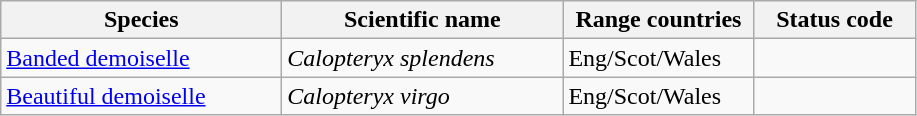<table class="wikitable">
<tr>
<th>Species</th>
<th>Scientific name</th>
<th>Range countries</th>
<th>Status code</th>
</tr>
<tr>
<td style="width:180px"><a href='#'>Banded demoiselle</a></td>
<td style="width:180px"><em>Calopteryx splendens</em></td>
<td style="width:120px">Eng/Scot/Wales</td>
<td style="width:100px"></td>
</tr>
<tr>
<td><a href='#'>Beautiful demoiselle</a></td>
<td><em>Calopteryx virgo</em></td>
<td>Eng/Scot/Wales</td>
<td></td>
</tr>
</table>
